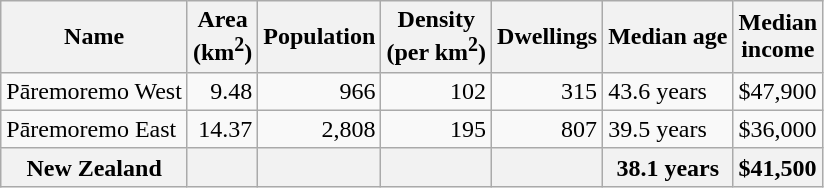<table class="wikitable">
<tr>
<th>Name</th>
<th>Area<br>(km<sup>2</sup>)</th>
<th>Population</th>
<th>Density<br>(per km<sup>2</sup>)</th>
<th>Dwellings</th>
<th>Median age</th>
<th>Median<br>income</th>
</tr>
<tr>
<td>Pāremoremo West</td>
<td style="text-align:right;">9.48</td>
<td style="text-align:right;">966</td>
<td style="text-align:right;">102</td>
<td style="text-align:right;">315</td>
<td>43.6 years</td>
<td>$47,900</td>
</tr>
<tr>
<td>Pāremoremo East</td>
<td style="text-align:right;">14.37</td>
<td style="text-align:right;">2,808</td>
<td style="text-align:right;">195</td>
<td style="text-align:right;">807</td>
<td>39.5 years</td>
<td>$36,000</td>
</tr>
<tr>
<th>New Zealand</th>
<th></th>
<th></th>
<th></th>
<th></th>
<th>38.1 years</th>
<th style="text-align:left;">$41,500</th>
</tr>
</table>
